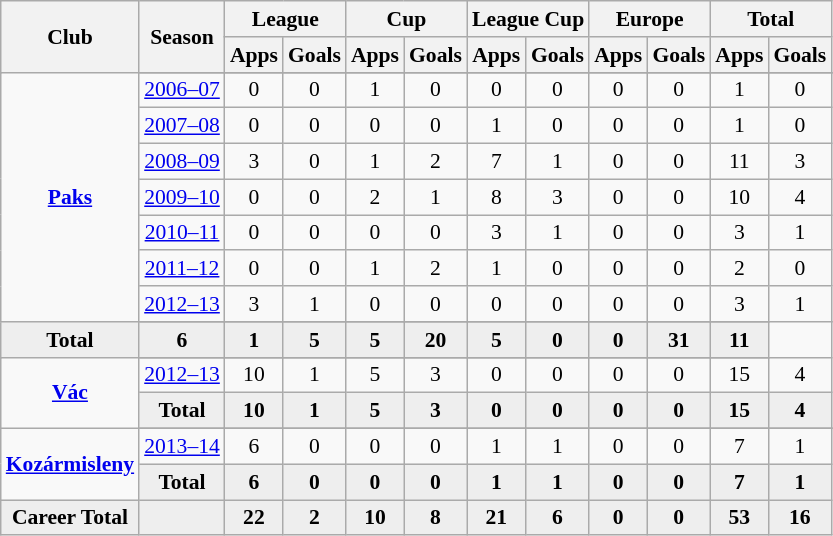<table class="wikitable" style="font-size:90%; text-align: center;">
<tr>
<th rowspan="2">Club</th>
<th rowspan="2">Season</th>
<th colspan="2">League</th>
<th colspan="2">Cup</th>
<th colspan="2">League Cup</th>
<th colspan="2">Europe</th>
<th colspan="2">Total</th>
</tr>
<tr>
<th>Apps</th>
<th>Goals</th>
<th>Apps</th>
<th>Goals</th>
<th>Apps</th>
<th>Goals</th>
<th>Apps</th>
<th>Goals</th>
<th>Apps</th>
<th>Goals</th>
</tr>
<tr ||-||-||-|->
<td rowspan="9" valign="center"><strong><a href='#'>Paks</a></strong></td>
</tr>
<tr>
<td><a href='#'>2006–07</a></td>
<td>0</td>
<td>0</td>
<td>1</td>
<td>0</td>
<td>0</td>
<td>0</td>
<td>0</td>
<td>0</td>
<td>1</td>
<td>0</td>
</tr>
<tr>
<td><a href='#'>2007–08</a></td>
<td>0</td>
<td>0</td>
<td>0</td>
<td>0</td>
<td>1</td>
<td>0</td>
<td>0</td>
<td>0</td>
<td>1</td>
<td>0</td>
</tr>
<tr>
<td><a href='#'>2008–09</a></td>
<td>3</td>
<td>0</td>
<td>1</td>
<td>2</td>
<td>7</td>
<td>1</td>
<td>0</td>
<td>0</td>
<td>11</td>
<td>3</td>
</tr>
<tr>
<td><a href='#'>2009–10</a></td>
<td>0</td>
<td>0</td>
<td>2</td>
<td>1</td>
<td>8</td>
<td>3</td>
<td>0</td>
<td>0</td>
<td>10</td>
<td>4</td>
</tr>
<tr>
<td><a href='#'>2010–11</a></td>
<td>0</td>
<td>0</td>
<td>0</td>
<td>0</td>
<td>3</td>
<td>1</td>
<td>0</td>
<td>0</td>
<td>3</td>
<td>1</td>
</tr>
<tr>
<td><a href='#'>2011–12</a></td>
<td>0</td>
<td>0</td>
<td>1</td>
<td>2</td>
<td>1</td>
<td>0</td>
<td>0</td>
<td>0</td>
<td>2</td>
<td>0</td>
</tr>
<tr>
<td><a href='#'>2012–13</a></td>
<td>3</td>
<td>1</td>
<td>0</td>
<td>0</td>
<td>0</td>
<td>0</td>
<td>0</td>
<td>0</td>
<td>3</td>
<td>1</td>
</tr>
<tr>
</tr>
<tr style="font-weight:bold; background-color:#eeeeee;">
<td>Total</td>
<td>6</td>
<td>1</td>
<td>5</td>
<td>5</td>
<td>20</td>
<td>5</td>
<td>0</td>
<td>0</td>
<td>31</td>
<td>11</td>
</tr>
<tr>
<td rowspan="3" valign="center"><strong><a href='#'>Vác</a></strong></td>
</tr>
<tr>
<td><a href='#'>2012–13</a></td>
<td>10</td>
<td>1</td>
<td>5</td>
<td>3</td>
<td>0</td>
<td>0</td>
<td>0</td>
<td>0</td>
<td>15</td>
<td>4</td>
</tr>
<tr style="font-weight:bold; background-color:#eeeeee;">
<td>Total</td>
<td>10</td>
<td>1</td>
<td>5</td>
<td>3</td>
<td>0</td>
<td>0</td>
<td>0</td>
<td>0</td>
<td>15</td>
<td>4</td>
</tr>
<tr>
<td rowspan="3" valign="center"><strong><a href='#'>Kozármisleny</a></strong></td>
</tr>
<tr>
<td><a href='#'>2013–14</a></td>
<td>6</td>
<td>0</td>
<td>0</td>
<td>0</td>
<td>1</td>
<td>1</td>
<td>0</td>
<td>0</td>
<td>7</td>
<td>1</td>
</tr>
<tr style="font-weight:bold; background-color:#eeeeee;">
<td>Total</td>
<td>6</td>
<td>0</td>
<td>0</td>
<td>0</td>
<td>1</td>
<td>1</td>
<td>0</td>
<td>0</td>
<td>7</td>
<td>1</td>
</tr>
<tr style="font-weight:bold; background-color:#eeeeee;">
<td rowspan="2" valign="top"><strong>Career Total</strong></td>
<td></td>
<td><strong>22</strong></td>
<td><strong>2</strong></td>
<td><strong>10</strong></td>
<td><strong>8</strong></td>
<td><strong>21</strong></td>
<td><strong>6</strong></td>
<td><strong>0</strong></td>
<td><strong>0</strong></td>
<td><strong>53</strong></td>
<td><strong>16</strong></td>
</tr>
</table>
